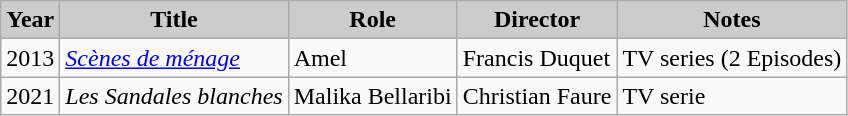<table class="wikitable">
<tr>
<th style="background: #CCCCCC;">Year</th>
<th style="background: #CCCCCC;">Title</th>
<th style="background: #CCCCCC;">Role</th>
<th style="background: #CCCCCC;">Director</th>
<th style="background: #CCCCCC;">Notes</th>
</tr>
<tr>
<td>2013</td>
<td><em><a href='#'>Scènes de ménage</a></em></td>
<td>Amel</td>
<td>Francis Duquet</td>
<td>TV series (2 Episodes)</td>
</tr>
<tr>
<td>2021</td>
<td><em>Les Sandales blanches</em></td>
<td>Malika Bellaribi</td>
<td>Christian Faure</td>
<td>TV serie</td>
</tr>
</table>
